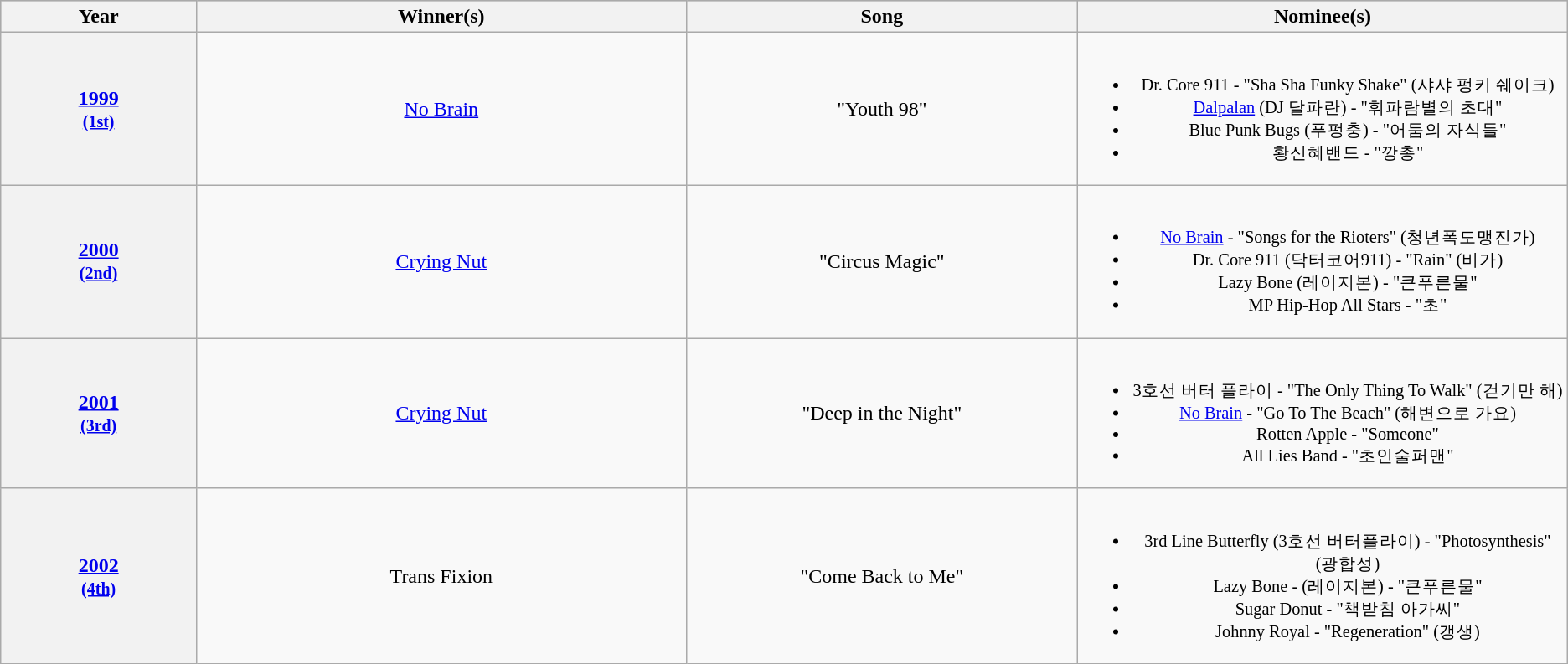<table class="wikitable" style="text-align:center;">
<tr style="background:#bebebe;">
<th scope="col" style="width:10%;">Year</th>
<th scope="col" style="width:25%;">Winner(s)</th>
<th scope="col" style="width:20%;">Song</th>
<th scope="col" style="width:25%;">Nominee(s)</th>
</tr>
<tr>
<th scope="row" style="text-align:center"><a href='#'>1999<br><small>(1st)</small></a></th>
<td><a href='#'>No Brain</a></td>
<td>"Youth 98"</td>
<td style="font-size: 85%;"><br><ul><li>Dr. Core 911 - "Sha Sha Funky Shake" (샤샤 펑키 쉐이크)</li><li><a href='#'>Dalpalan</a> (DJ 달파란) - "휘파람별의 초대"</li><li>Blue Punk Bugs (푸펑충) - "어둠의 자식들"</li><li>황신혜밴드 - "깡총"</li></ul></td>
</tr>
<tr>
<th scope="row" style="text-align:center"><a href='#'>2000<br><small>(2nd)</small></a></th>
<td><a href='#'>Crying Nut</a></td>
<td>"Circus Magic"</td>
<td style="font-size: 85%;"><br><ul><li><a href='#'>No Brain</a> - "Songs for the Rioters" (청년폭도맹진가)</li><li>Dr. Core 911 (닥터코어911) - "Rain" (비가)</li><li>Lazy Bone (레이지본) - "큰푸른물"</li><li>MP Hip-Hop All Stars - "초"</li></ul></td>
</tr>
<tr>
<th scope="row" style="text-align:center"><a href='#'>2001<br><small>(3rd)</small></a></th>
<td><a href='#'>Crying Nut</a></td>
<td>"Deep in the Night"</td>
<td style="font-size: 85%;"><br><ul><li>3호선 버터 플라이  - "The Only Thing To Walk" (걷기만 해)</li><li><a href='#'>No Brain</a> - "Go To The Beach" (해변으로 가요)</li><li>Rotten Apple - "Someone"</li><li>All Lies Band - "초인술퍼맨"</li></ul></td>
</tr>
<tr>
<th scope="row" style="text-align:center"><a href='#'>2002<br><small>(4th)</small></a></th>
<td>Trans Fixion</td>
<td>"Come Back to Me"</td>
<td style="font-size: 85%;"><br><ul><li>3rd Line Butterfly (3호선 버터플라이) - "Photosynthesis" (광합성)</li><li>Lazy Bone - (레이지본) - "큰푸른물"</li><li>Sugar Donut - "책받침 아가씨"</li><li>Johnny Royal - "Regeneration" (갱생)</li></ul></td>
</tr>
</table>
